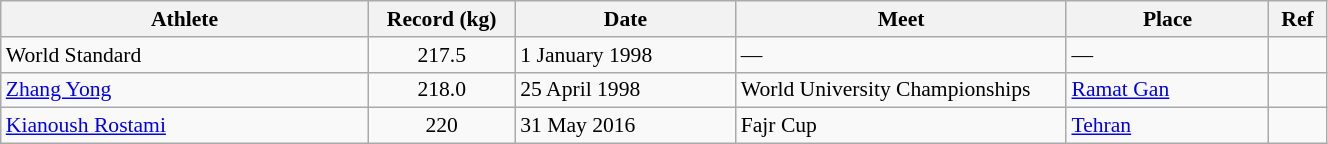<table class="wikitable" style="font-size:90%; width: 70%;">
<tr>
<th width=20%>Athlete</th>
<th width=8%>Record (kg)</th>
<th width=12%>Date</th>
<th width=18%>Meet</th>
<th width=11%>Place</th>
<th width=3%>Ref</th>
</tr>
<tr>
<td>World Standard</td>
<td align="center">217.5</td>
<td>1 January 1998</td>
<td>—</td>
<td>—</td>
<td></td>
</tr>
<tr>
<td> <a href='#'>Zhang Yong</a></td>
<td align="center">218.0</td>
<td>25 April 1998</td>
<td>World University Championships</td>
<td><a href='#'>Ramat Gan</a></td>
<td></td>
</tr>
<tr>
<td> <a href='#'>Kianoush Rostami</a></td>
<td align="center">220</td>
<td>31 May 2016</td>
<td>Fajr Cup</td>
<td><a href='#'>Tehran</a></td>
<td></td>
</tr>
</table>
